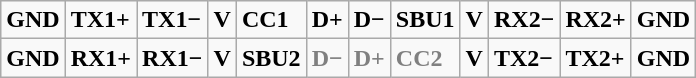<table class="wikitable">
<tr>
<td><strong>GND</strong></td>
<td><strong>TX1+</strong></td>
<td><strong>TX1−</strong></td>
<td><strong>V</strong></td>
<td><strong>CC1</strong></td>
<td><strong>D+</strong></td>
<td><strong>D−</strong></td>
<td><strong>SBU1</strong></td>
<td><strong>V</strong></td>
<td><strong>RX2−</strong></td>
<td><strong>RX2+</strong></td>
<td><strong>GND</strong></td>
</tr>
<tr -->
<td><strong>GND</strong></td>
<td><strong>RX1+</strong></td>
<td><strong>RX1−</strong></td>
<td><strong>V</strong></td>
<td><strong>SBU2</strong></td>
<td style="color:gray"><strong>D−</strong></td>
<td style="color:gray"><strong>D+</strong></td>
<td style="color:gray"><strong>CC2</strong></td>
<td><strong>V</strong></td>
<td><strong>TX2−</strong></td>
<td><strong>TX2+</strong></td>
<td><strong>GND</strong></td>
</tr>
</table>
